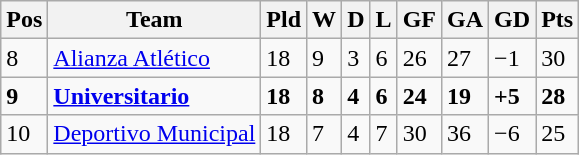<table class="wikitable">
<tr>
<th><strong>Pos</strong></th>
<th><strong>Team</strong></th>
<th><strong>Pld</strong></th>
<th><strong>W</strong></th>
<th>D</th>
<th>L</th>
<th>GF</th>
<th>GA</th>
<th>GD</th>
<th>Pts</th>
</tr>
<tr>
<td>8</td>
<td><a href='#'>Alianza Atlético</a></td>
<td>18</td>
<td>9</td>
<td>3</td>
<td>6</td>
<td>26</td>
<td>27</td>
<td>−1</td>
<td>30</td>
</tr>
<tr>
<td><strong>9</strong></td>
<td><a href='#'><strong>Universitario</strong></a></td>
<td><strong>18</strong></td>
<td><strong>8</strong></td>
<td><strong>4</strong></td>
<td><strong>6</strong></td>
<td><strong>24</strong></td>
<td><strong>19</strong></td>
<td><strong>+5</strong></td>
<td><strong>28</strong></td>
</tr>
<tr>
<td>10</td>
<td><a href='#'>Deportivo Municipal</a></td>
<td>18</td>
<td>7</td>
<td>4</td>
<td>7</td>
<td>30</td>
<td>36</td>
<td>−6</td>
<td>25</td>
</tr>
</table>
